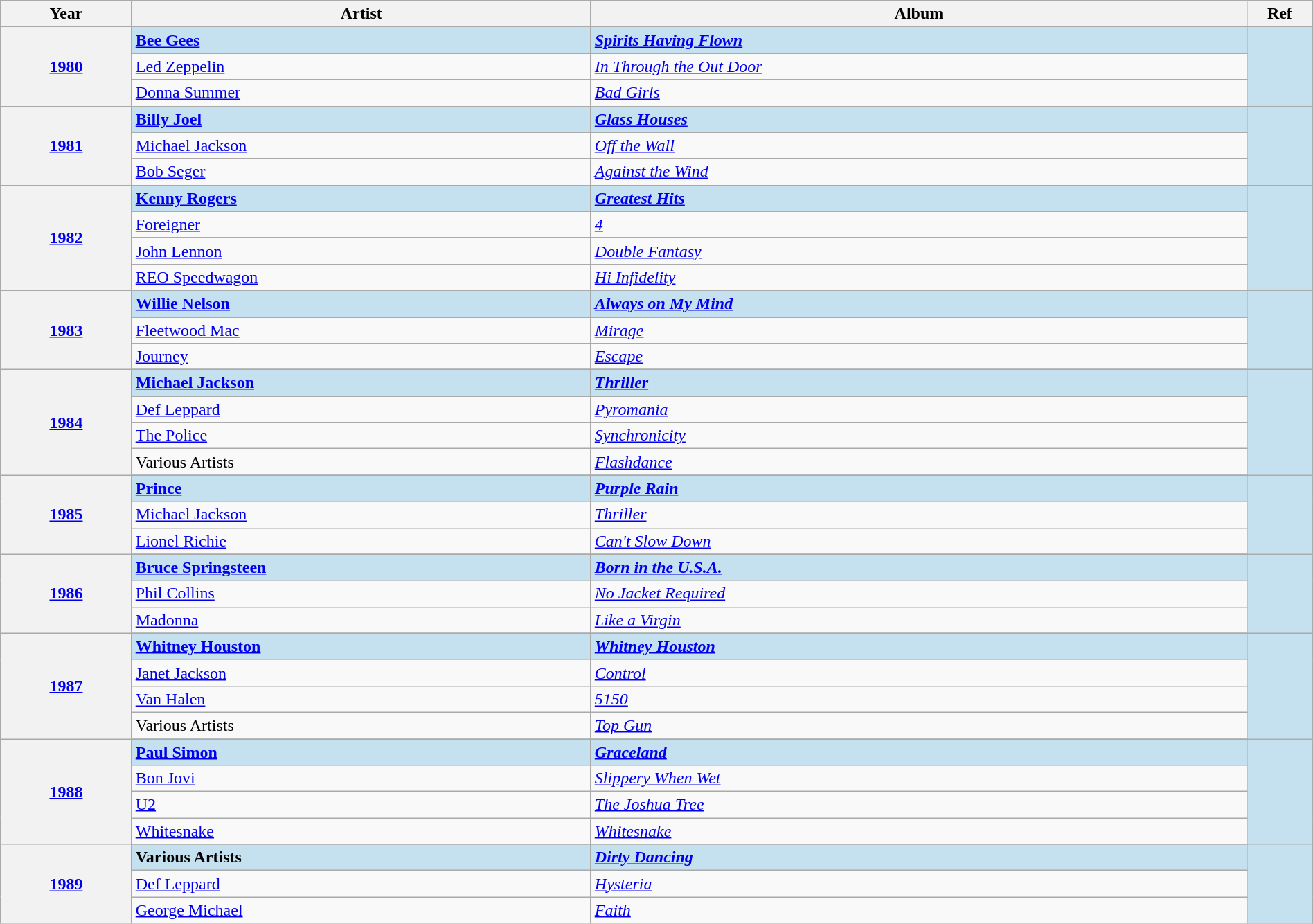<table class="wikitable" width="100%">
<tr>
<th width="10%">Year</th>
<th width="35%">Artist</th>
<th width="50%">Album</th>
<th width="5%">Ref</th>
</tr>
<tr>
<th rowspan="4" align="center"><a href='#'>1980<br></a></th>
</tr>
<tr style="background:#c5e1f0">
<td><strong><a href='#'>Bee Gees</a></strong></td>
<td><strong><em><a href='#'>Spirits Having Flown</a></em></strong></td>
<td rowspan="4" align="center"></td>
</tr>
<tr>
<td><a href='#'>Led Zeppelin</a></td>
<td><em><a href='#'>In Through the Out Door</a></em></td>
</tr>
<tr>
<td><a href='#'>Donna Summer</a></td>
<td><em><a href='#'>Bad Girls</a></em></td>
</tr>
<tr>
<th rowspan="4" align="center"><a href='#'>1981<br></a></th>
</tr>
<tr style="background:#c5e1f0">
<td><strong><a href='#'>Billy Joel</a></strong></td>
<td><strong><em><a href='#'>Glass Houses</a></em></strong></td>
<td rowspan="4" align="center"></td>
</tr>
<tr>
<td><a href='#'>Michael Jackson</a></td>
<td><em><a href='#'>Off the Wall</a></em></td>
</tr>
<tr>
<td><a href='#'>Bob Seger</a></td>
<td><em><a href='#'>Against the Wind</a></em></td>
</tr>
<tr>
<th rowspan="5" align="center"><a href='#'>1982<br></a></th>
</tr>
<tr style="background:#c5e1f0">
<td><strong><a href='#'>Kenny Rogers</a></strong></td>
<td><strong><em><a href='#'>Greatest Hits</a></em></strong></td>
<td rowspan="5" align="center"></td>
</tr>
<tr>
<td><a href='#'>Foreigner</a></td>
<td><em><a href='#'>4</a></em></td>
</tr>
<tr>
<td><a href='#'>John Lennon</a></td>
<td><em><a href='#'>Double Fantasy</a></em></td>
</tr>
<tr>
<td><a href='#'>REO Speedwagon</a></td>
<td><em><a href='#'>Hi Infidelity</a></em></td>
</tr>
<tr>
<th rowspan="4" align="center"><a href='#'>1983<br></a></th>
</tr>
<tr style="background:#c5e1f0">
<td><strong><a href='#'>Willie Nelson</a></strong></td>
<td><strong><em><a href='#'>Always on My Mind</a></em></strong></td>
<td rowspan="4" align="center"></td>
</tr>
<tr>
<td><a href='#'>Fleetwood Mac</a></td>
<td><em><a href='#'>Mirage</a></em></td>
</tr>
<tr>
<td><a href='#'>Journey</a></td>
<td><em><a href='#'>Escape</a></em></td>
</tr>
<tr>
<th rowspan="5" align="center"><a href='#'>1984<br></a></th>
</tr>
<tr style="background:#c5e1f0">
<td><strong><a href='#'>Michael Jackson</a></strong></td>
<td><strong><em><a href='#'>Thriller</a></em></strong></td>
<td rowspan="5" align="center"></td>
</tr>
<tr>
<td><a href='#'>Def Leppard</a></td>
<td><em><a href='#'>Pyromania</a></em></td>
</tr>
<tr>
<td><a href='#'>The Police</a></td>
<td><em><a href='#'>Synchronicity</a></em></td>
</tr>
<tr>
<td>Various Artists</td>
<td><em><a href='#'>Flashdance</a></em></td>
</tr>
<tr>
<th rowspan="4" align="center"><a href='#'>1985<br></a></th>
</tr>
<tr style="background:#c5e1f0">
<td><strong><a href='#'>Prince</a></strong></td>
<td><strong><em><a href='#'>Purple Rain</a></em></strong></td>
<td rowspan="4" align="center"></td>
</tr>
<tr>
<td><a href='#'>Michael Jackson</a></td>
<td><em><a href='#'>Thriller</a></em></td>
</tr>
<tr>
<td><a href='#'>Lionel Richie</a></td>
<td><em><a href='#'>Can't Slow Down</a></em></td>
</tr>
<tr>
<th rowspan="4" align="center"><a href='#'>1986<br></a></th>
</tr>
<tr style="background:#c5e1f0">
<td><strong><a href='#'>Bruce Springsteen</a></strong></td>
<td><strong><em><a href='#'>Born in the U.S.A.</a></em></strong></td>
<td rowspan="4" align="center"></td>
</tr>
<tr>
<td><a href='#'>Phil Collins</a></td>
<td><em><a href='#'>No Jacket Required</a></em></td>
</tr>
<tr>
<td><a href='#'>Madonna</a></td>
<td><em><a href='#'>Like a Virgin</a></em></td>
</tr>
<tr>
<th rowspan="5" align="center"><a href='#'>1987<br></a></th>
</tr>
<tr style="background:#c5e1f0">
<td><strong><a href='#'>Whitney Houston</a></strong></td>
<td><strong><em><a href='#'>Whitney Houston</a></em></strong></td>
<td rowspan="5" align="center"></td>
</tr>
<tr>
<td><a href='#'>Janet Jackson</a></td>
<td><em><a href='#'>Control</a></em></td>
</tr>
<tr>
<td><a href='#'>Van Halen</a></td>
<td><em><a href='#'>5150</a></em></td>
</tr>
<tr>
<td>Various Artists</td>
<td><em><a href='#'>Top Gun</a></em></td>
</tr>
<tr>
<th rowspan="5" align="center"><a href='#'>1988<br></a></th>
</tr>
<tr style="background:#c5e1f0">
<td><strong><a href='#'>Paul Simon</a></strong></td>
<td><strong><em><a href='#'>Graceland</a></em></strong></td>
<td rowspan="5" align="center"></td>
</tr>
<tr>
<td><a href='#'>Bon Jovi</a></td>
<td><em><a href='#'>Slippery When Wet</a></em></td>
</tr>
<tr>
<td><a href='#'>U2</a></td>
<td><em><a href='#'>The Joshua Tree</a></em></td>
</tr>
<tr>
<td><a href='#'>Whitesnake</a></td>
<td><em><a href='#'>Whitesnake</a></em></td>
</tr>
<tr>
<th rowspan="4" align="center"><a href='#'>1989<br></a></th>
</tr>
<tr style="background:#c5e1f0">
<td><strong>Various Artists</strong></td>
<td><strong><em><a href='#'>Dirty Dancing</a></em></strong></td>
<td rowspan="4" align="center"></td>
</tr>
<tr>
<td><a href='#'>Def Leppard</a></td>
<td><em><a href='#'>Hysteria</a></em></td>
</tr>
<tr>
<td><a href='#'>George Michael</a></td>
<td><em><a href='#'>Faith</a></em></td>
</tr>
</table>
